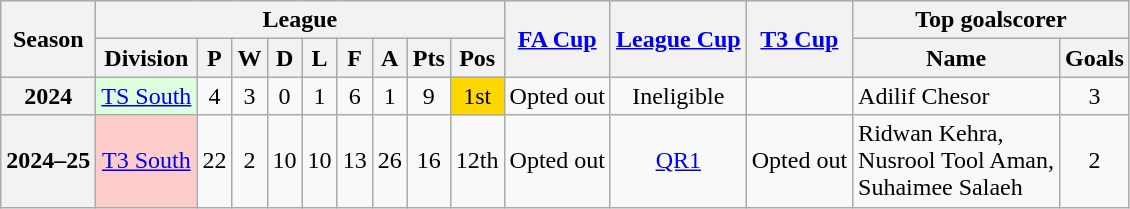<table class="wikitable" style="text-align: center">
<tr>
<th rowspan=2>Season</th>
<th colspan=9>League</th>
<th rowspan=2><a href='#'>FA Cup</a></th>
<th rowspan=2><a href='#'>League Cup</a></th>
<th rowspan=2><a href='#'>T3 Cup</a></th>
<th colspan=2>Top goalscorer</th>
</tr>
<tr>
<th>Division</th>
<th>P</th>
<th>W</th>
<th>D</th>
<th>L</th>
<th>F</th>
<th>A</th>
<th>Pts</th>
<th>Pos</th>
<th>Name</th>
<th>Goals</th>
</tr>
<tr>
<th>2024</th>
<td bgcolor="#DDFFDD"><a href='#'>TS South</a></td>
<td>4</td>
<td>3</td>
<td>0</td>
<td>1</td>
<td>6</td>
<td>1</td>
<td>9</td>
<td bgcolor=gold>1st</td>
<td>Opted out</td>
<td>Ineligible</td>
<td></td>
<td align="left"> Adilif Chesor</td>
<td>3</td>
</tr>
<tr>
<th>2024–25</th>
<td bgcolor="#FFCCCC"><a href='#'>T3 South</a></td>
<td>22</td>
<td>2</td>
<td>10</td>
<td>10</td>
<td>13</td>
<td>26</td>
<td>16</td>
<td>12th</td>
<td>Opted out</td>
<td><a href='#'>QR1</a></td>
<td>Opted out</td>
<td align="left"> Ridwan Kehra,<br> Nusrool Tool Aman,<br> Suhaimee Salaeh</td>
<td>2</td>
</tr>
</table>
